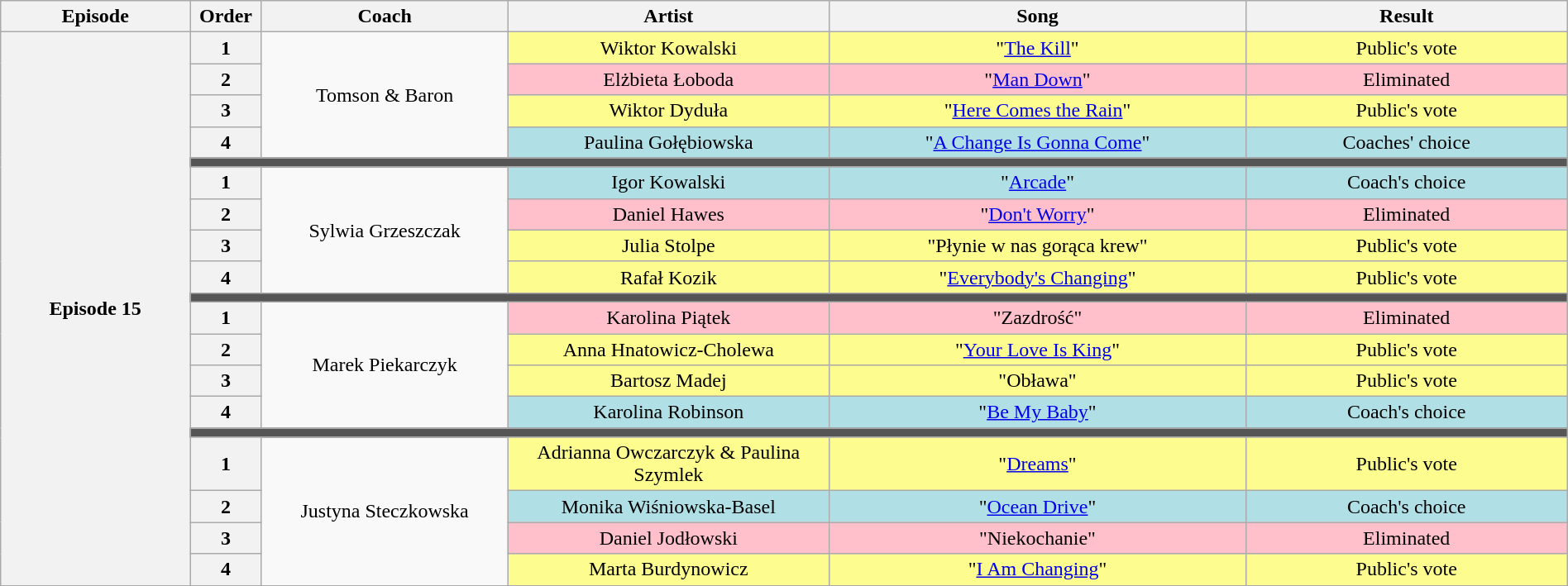<table class="wikitable" style="text-align:center; width:100%">
<tr>
<th scope="col" style="width:10%">Episode</th>
<th scope="col" style="width:03%">Order</th>
<th scope="col" style="width:13%">Coach</th>
<th scope="col" style="width:17%">Artist</th>
<th scope="col" style="width:22%">Song</th>
<th scope="col" style="width:17%">Result</th>
</tr>
<tr>
<th rowspan="34">Episode 15 </th>
<th scope="row">1</th>
<td rowspan="4">Tomson & Baron</td>
<td style="background:#fdfc8f">Wiktor Kowalski</td>
<td style="background:#fdfc8f">"<a href='#'>The Kill</a>"</td>
<td style="background:#fdfc8f">Public's vote</td>
</tr>
<tr>
<th scope="row">2</th>
<td style="background:pink">Elżbieta Łoboda</td>
<td style="background:pink">"<a href='#'>Man Down</a>"</td>
<td style="background:pink">Eliminated</td>
</tr>
<tr>
<th scope="row">3</th>
<td style="background:#fdfc8f">Wiktor Dyduła</td>
<td style="background:#fdfc8f">"<a href='#'>Here Comes the Rain</a>"</td>
<td style="background:#fdfc8f">Public's vote</td>
</tr>
<tr>
<th scope="row">4</th>
<td style="background:#b0e0e6">Paulina Gołębiowska</td>
<td style="background:#b0e0e6">"<a href='#'>A Change Is Gonna Come</a>"</td>
<td style="background:#b0e0e6">Coaches' choice</td>
</tr>
<tr>
<td colspan="5" style="background:#555"></td>
</tr>
<tr>
<th scope="row">1</th>
<td rowspan="4">Sylwia Grzeszczak</td>
<td style="background:#b0e0e6">Igor Kowalski</td>
<td style="background:#b0e0e6">"<a href='#'>Arcade</a>"</td>
<td style="background:#b0e0e6">Coach's choice</td>
</tr>
<tr>
<th scope="row">2</th>
<td style="background:pink">Daniel Hawes</td>
<td style="background:pink">"<a href='#'>Don't Worry</a>"</td>
<td style="background:pink">Eliminated</td>
</tr>
<tr>
<th scope="row">3</th>
<td style="background:#fdfc8f">Julia Stolpe</td>
<td style="background:#fdfc8f">"Płynie w nas gorąca krew"</td>
<td style="background:#fdfc8f">Public's vote</td>
</tr>
<tr>
<th scope="row">4</th>
<td style="background:#fdfc8f">Rafał Kozik</td>
<td style="background:#fdfc8f">"<a href='#'>Everybody's Changing</a>"</td>
<td style="background:#fdfc8f">Public's vote</td>
</tr>
<tr>
<td colspan="5" style="background:#555"></td>
</tr>
<tr>
<th scope="row">1</th>
<td rowspan="4">Marek Piekarczyk</td>
<td style="background:pink">Karolina Piątek</td>
<td style="background:pink">"Zazdrość"</td>
<td style="background:pink">Eliminated</td>
</tr>
<tr>
<th scope="row">2</th>
<td style="background:#fdfc8f">Anna Hnatowicz-Cholewa</td>
<td style="background:#fdfc8f">"<a href='#'>Your Love Is King</a>"</td>
<td style="background:#fdfc8f">Public's vote</td>
</tr>
<tr>
<th scope="row">3</th>
<td style="background:#fdfc8f">Bartosz Madej</td>
<td style="background:#fdfc8f">"Obława"</td>
<td style="background:#fdfc8f">Public's vote</td>
</tr>
<tr>
<th scope="row">4</th>
<td style="background:#b0e0e6">Karolina Robinson</td>
<td style="background:#b0e0e6">"<a href='#'>Be My Baby</a>"</td>
<td style="background:#b0e0e6">Coach's choice</td>
</tr>
<tr>
<td colspan="5" style="background:#555"></td>
</tr>
<tr>
<th scope="row">1</th>
<td rowspan="4">Justyna Steczkowska</td>
<td style="background:#fdfc8f">Adrianna Owczarczyk & Paulina Szymlek</td>
<td style="background:#fdfc8f">"<a href='#'>Dreams</a>"</td>
<td style="background:#fdfc8f">Public's vote</td>
</tr>
<tr>
<th scope="row">2</th>
<td style="background:#b0e0e6">Monika Wiśniowska-Basel</td>
<td style="background:#b0e0e6">"<a href='#'>Ocean Drive</a>"</td>
<td style="background:#b0e0e6">Coach's choice</td>
</tr>
<tr>
<th scope="row">3</th>
<td style="background:pink">Daniel Jodłowski</td>
<td style="background:pink">"Niekochanie"</td>
<td style="background:pink">Eliminated</td>
</tr>
<tr>
<th scope="row">4</th>
<td style="background:#fdfc8f">Marta Burdynowicz</td>
<td style="background:#fdfc8f">"<a href='#'>I Am Changing</a>"</td>
<td style="background:#fdfc8f">Public's vote</td>
</tr>
</table>
